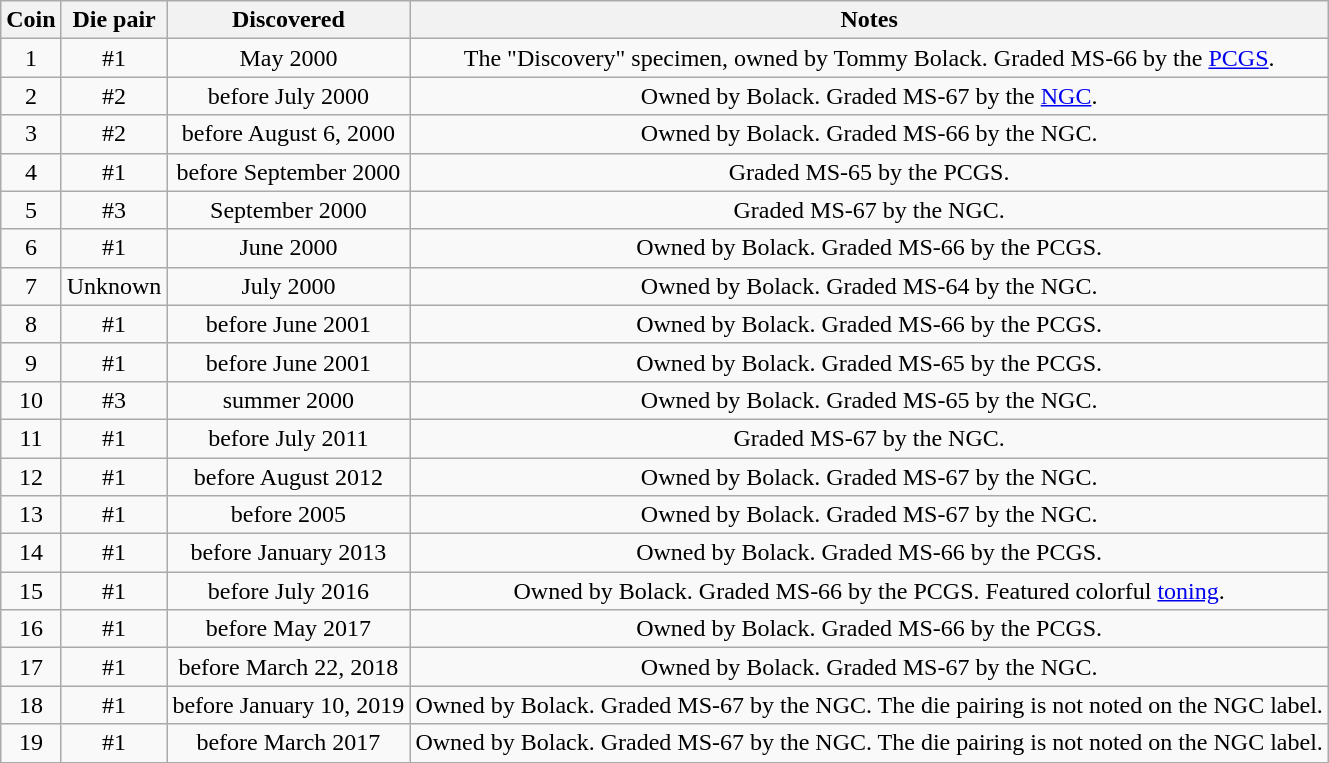<table class="wikitable">
<tr>
<th>Coin</th>
<th>Die pair</th>
<th>Discovered</th>
<th>Notes</th>
</tr>
<tr>
<td align="center">1</td>
<td align="center">#1</td>
<td align="center">May 2000</td>
<td align="center">The "Discovery" specimen, owned by Tommy Bolack.  Graded MS-66 by the <a href='#'>PCGS</a>.</td>
</tr>
<tr>
<td align="center">2</td>
<td align="center">#2</td>
<td align="center">before July 2000</td>
<td align="center">Owned by Bolack.  Graded MS-67 by the <a href='#'>NGC</a>.</td>
</tr>
<tr>
<td align="center">3</td>
<td align="center">#2</td>
<td align="center">before August 6, 2000</td>
<td align="center">Owned by Bolack.  Graded MS-66 by the NGC.</td>
</tr>
<tr>
<td align="center">4</td>
<td align="center">#1</td>
<td align="center">before September 2000</td>
<td align="center">Graded MS-65 by the PCGS.</td>
</tr>
<tr>
<td align="center">5</td>
<td align="center">#3</td>
<td align="center">September 2000</td>
<td align="center">Graded MS-67 by the NGC.</td>
</tr>
<tr>
<td align="center">6</td>
<td align="center">#1</td>
<td align="center">June 2000</td>
<td align="center">Owned by Bolack.  Graded MS-66 by the PCGS.</td>
</tr>
<tr>
<td align="center">7</td>
<td align="center">Unknown</td>
<td align="center">July 2000</td>
<td align="center">Owned by Bolack.  Graded MS-64 by the NGC.</td>
</tr>
<tr>
<td align="center">8</td>
<td align="center">#1</td>
<td align="center">before June 2001</td>
<td align="center">Owned by Bolack.  Graded MS-66 by the PCGS.</td>
</tr>
<tr>
<td align="center">9</td>
<td align="center">#1</td>
<td align="center">before June 2001</td>
<td align="center">Owned by Bolack.  Graded MS-65 by the PCGS.</td>
</tr>
<tr>
<td align="center">10</td>
<td align="center">#3</td>
<td align="center">summer 2000</td>
<td align="center">Owned by Bolack.  Graded MS-65 by the NGC.</td>
</tr>
<tr>
<td align="center">11</td>
<td align="center">#1</td>
<td align="center">before July 2011</td>
<td align="center">Graded MS-67 by the NGC.</td>
</tr>
<tr>
<td align="center">12</td>
<td align="center">#1</td>
<td align="center">before August 2012</td>
<td align="center">Owned by Bolack.  Graded MS-67 by the NGC.</td>
</tr>
<tr>
<td align="center">13</td>
<td align="center">#1</td>
<td align="center">before 2005</td>
<td align="center">Owned by Bolack.  Graded MS-67 by the NGC.</td>
</tr>
<tr>
<td align="center">14</td>
<td align="center">#1</td>
<td align="center">before January 2013</td>
<td align="center">Owned by Bolack.  Graded MS-66 by the PCGS.</td>
</tr>
<tr>
<td align="center">15</td>
<td align="center">#1</td>
<td align="center">before July 2016</td>
<td align="center">Owned by Bolack.  Graded MS-66 by the PCGS.  Featured colorful <a href='#'>toning</a>.</td>
</tr>
<tr>
<td align="center">16</td>
<td align="center">#1</td>
<td align="center">before May 2017</td>
<td align="center">Owned by Bolack.  Graded MS-66 by the PCGS.</td>
</tr>
<tr>
<td align="center">17</td>
<td align="center">#1</td>
<td align="center">before March 22, 2018</td>
<td align="center">Owned by Bolack.  Graded MS-67 by the NGC.</td>
</tr>
<tr>
<td align="center">18</td>
<td align="center">#1</td>
<td align="center">before January 10, 2019</td>
<td align="center">Owned by Bolack.  Graded MS-67 by the NGC.  The die pairing is not noted on the NGC label.</td>
</tr>
<tr>
<td align="center">19</td>
<td align="center">#1</td>
<td align="center">before March 2017</td>
<td align="center">Owned by Bolack.  Graded MS-67 by the NGC.  The die pairing is not noted on the NGC label.</td>
</tr>
</table>
